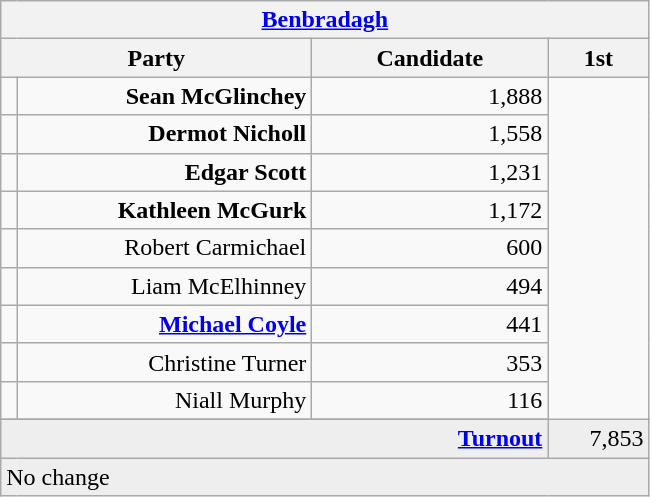<table class="wikitable">
<tr>
<th colspan="4" align="center"><a href='#'>Benbradagh</a></th>
</tr>
<tr>
<th colspan="2" align="center" width=200>Party</th>
<th width=150>Candidate</th>
<th width=60>1st </th>
</tr>
<tr>
<td></td>
<td align="right"><strong>Sean McGlinchey</strong></td>
<td align="right">1,888</td>
</tr>
<tr>
<td></td>
<td align="right"><strong>Dermot Nicholl</strong></td>
<td align="right">1,558</td>
</tr>
<tr>
<td></td>
<td align="right"><strong>Edgar Scott</strong></td>
<td align="right">1,231</td>
</tr>
<tr>
<td></td>
<td align="right"><strong>Kathleen McGurk</strong></td>
<td align="right">1,172</td>
</tr>
<tr>
<td></td>
<td align="right">Robert Carmichael</td>
<td align="right">600</td>
</tr>
<tr>
<td></td>
<td align="right">Liam McElhinney</td>
<td align="right">494</td>
</tr>
<tr>
<td></td>
<td align="right"><strong><a href='#'>Michael Coyle</a></strong></td>
<td align="right">441</td>
</tr>
<tr>
<td></td>
<td align="right">Christine Turner</td>
<td align="right">353</td>
</tr>
<tr>
<td></td>
<td align="right">Niall Murphy</td>
<td align="right">116</td>
</tr>
<tr>
</tr>
<tr bgcolor="EEEEEE">
<td colspan=3 align="right"><strong><a href='#'>Turnout</a></strong></td>
<td align="right">7,853</td>
</tr>
<tr bgcolor="EEEEEE">
<td colspan=4 bgcolor="EEEEEE">No change</td>
</tr>
</table>
